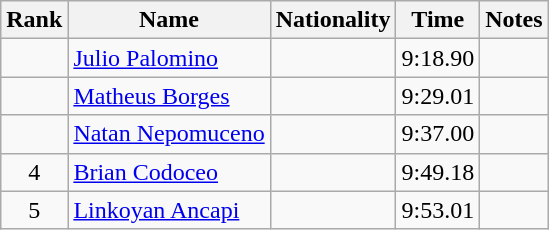<table class="wikitable sortable" style="text-align:center">
<tr>
<th>Rank</th>
<th>Name</th>
<th>Nationality</th>
<th>Time</th>
<th>Notes</th>
</tr>
<tr>
<td></td>
<td align=left><a href='#'>Julio Palomino</a></td>
<td align=left></td>
<td>9:18.90</td>
<td></td>
</tr>
<tr>
<td></td>
<td align=left><a href='#'>Matheus Borges</a></td>
<td align=left></td>
<td>9:29.01</td>
<td></td>
</tr>
<tr>
<td></td>
<td align=left><a href='#'>Natan Nepomuceno</a></td>
<td align=left></td>
<td>9:37.00</td>
<td></td>
</tr>
<tr>
<td>4</td>
<td align=left><a href='#'>Brian Codoceo</a></td>
<td align=left></td>
<td>9:49.18</td>
<td></td>
</tr>
<tr>
<td>5</td>
<td align=left><a href='#'>Linkoyan Ancapi</a></td>
<td align=left></td>
<td>9:53.01</td>
<td></td>
</tr>
</table>
